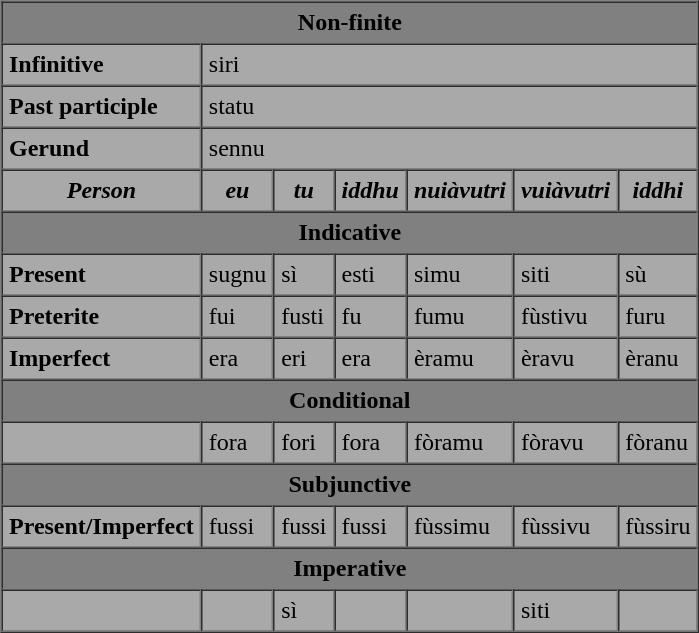<table border="1" cellpadding="4" cellspacing="0" style="background-color: darkgray;" style="font-size: 90%">
<tr>
<th bgcolor="gray" colspan="7">Non-finite</th>
</tr>
<tr>
<td><strong>Infinitive</strong></td>
<td colspan="6">siri</td>
</tr>
<tr>
<td><strong>Past participle</strong></td>
<td colspan="6">statu</td>
</tr>
<tr>
<td><strong>Gerund</strong></td>
<td colspan="6">sennu</td>
</tr>
<tr>
<th><em>Person</em></th>
<th><em>eu</em></th>
<th><em>tu</em></th>
<th><em>iddhu</em></th>
<th><em>nuiàvutri</em></th>
<th><em>vuiàvutri</em></th>
<th><em>iddhi</em></th>
</tr>
<tr>
<th bgcolor="gray" colspan="7">Indicative</th>
</tr>
<tr>
<td><strong>Present</strong></td>
<td>sugnu</td>
<td>sì</td>
<td>esti</td>
<td>simu</td>
<td>siti</td>
<td>sù</td>
</tr>
<tr>
<td><strong>Preterite</strong></td>
<td>fui</td>
<td>fusti</td>
<td>fu</td>
<td>fumu</td>
<td>fùstivu</td>
<td>furu</td>
</tr>
<tr>
<td><strong>Imperfect</strong></td>
<td>era</td>
<td>eri</td>
<td>era</td>
<td>èramu</td>
<td>èravu</td>
<td>èranu</td>
</tr>
<tr>
<th bgcolor="gray" colspan="7">Conditional</th>
</tr>
<tr>
<td> </td>
<td>fora</td>
<td>fori</td>
<td>fora</td>
<td>fòramu</td>
<td>fòravu</td>
<td>fòranu</td>
</tr>
<tr>
<th bgcolor="gray" colspan="7">Subjunctive</th>
</tr>
<tr>
<td><strong>Present/Imperfect</strong></td>
<td>fussi</td>
<td>fussi</td>
<td>fussi</td>
<td>fùssimu</td>
<td>fùssivu</td>
<td>fùssiru</td>
</tr>
<tr>
<th bgcolor="gray" colspan="7">Imperative</th>
</tr>
<tr>
<td> </td>
<td> </td>
<td>sì</td>
<td> </td>
<td> </td>
<td>siti</td>
<td> </td>
</tr>
</table>
